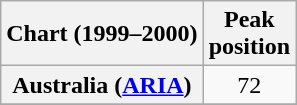<table class="wikitable sortable plainrowheaders">
<tr>
<th scope="col">Chart (1999–2000)</th>
<th scope="col">Peak<br>position</th>
</tr>
<tr>
<th scope="row">Australia (<a href='#'>ARIA</a>)<br></th>
<td align="center">72</td>
</tr>
<tr>
</tr>
<tr>
</tr>
<tr>
</tr>
</table>
